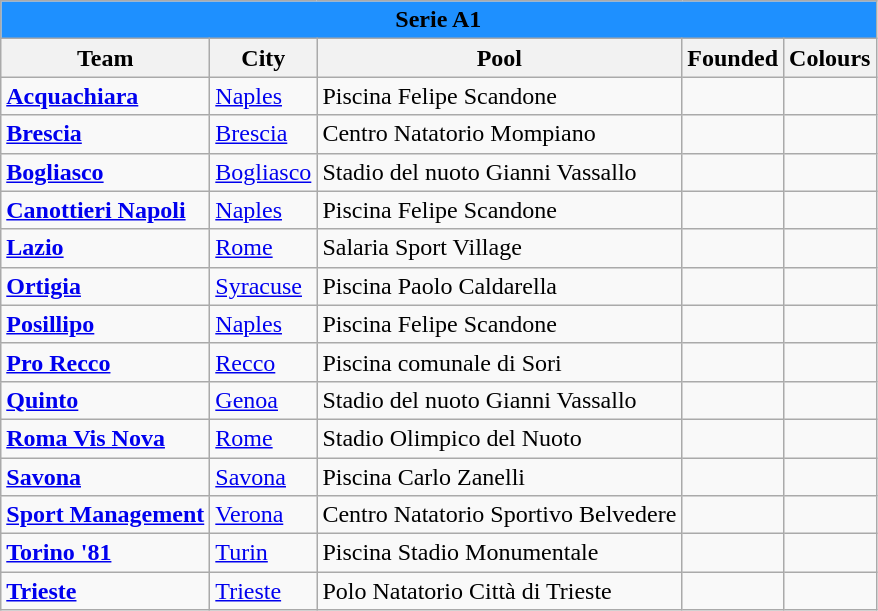<table class="wikitable sortable">
<tr>
<td bgcolor=dodgerblue align="center" colspan="17"><strong><span>Serie A1</span></strong></td>
</tr>
<tr>
<th>Team</th>
<th>City</th>
<th>Pool</th>
<th>Founded</th>
<th>Colours</th>
</tr>
<tr>
<td><strong><a href='#'>Acquachiara</a></strong></td>
<td><a href='#'>Naples</a></td>
<td>Piscina Felipe Scandone</td>
<td></td>
<td></td>
</tr>
<tr>
<td><strong><a href='#'>Brescia</a></strong></td>
<td><a href='#'>Brescia</a></td>
<td>Centro Natatorio Mompiano</td>
<td></td>
<td></td>
</tr>
<tr>
<td><strong><a href='#'>Bogliasco</a></strong></td>
<td><a href='#'>Bogliasco</a></td>
<td>Stadio del nuoto Gianni Vassallo</td>
<td></td>
<td></td>
</tr>
<tr>
<td><strong><a href='#'>Canottieri Napoli</a></strong></td>
<td><a href='#'>Naples</a></td>
<td>Piscina Felipe Scandone</td>
<td></td>
<td></td>
</tr>
<tr>
<td><strong><a href='#'>Lazio</a></strong></td>
<td><a href='#'>Rome</a></td>
<td>Salaria Sport Village</td>
<td></td>
<td></td>
</tr>
<tr>
<td><strong><a href='#'>Ortigia</a></strong></td>
<td><a href='#'>Syracuse</a></td>
<td>Piscina Paolo Caldarella</td>
<td></td>
<td></td>
</tr>
<tr>
<td><strong><a href='#'>Posillipo</a></strong></td>
<td><a href='#'>Naples</a></td>
<td>Piscina Felipe Scandone</td>
<td></td>
<td></td>
</tr>
<tr>
<td><strong><a href='#'>Pro Recco</a></strong></td>
<td><a href='#'>Recco</a></td>
<td>Piscina comunale di Sori</td>
<td></td>
<td></td>
</tr>
<tr>
<td><strong><a href='#'>Quinto</a></strong></td>
<td><a href='#'>Genoa</a></td>
<td>Stadio del nuoto Gianni Vassallo</td>
<td></td>
<td></td>
</tr>
<tr>
<td><strong><a href='#'>Roma Vis Nova</a></strong></td>
<td><a href='#'>Rome</a></td>
<td>Stadio Olimpico del Nuoto</td>
<td></td>
<td></td>
</tr>
<tr>
<td><strong><a href='#'>Savona</a></strong></td>
<td><a href='#'>Savona</a></td>
<td>Piscina Carlo Zanelli</td>
<td></td>
<td></td>
</tr>
<tr>
<td><strong><a href='#'>Sport Management</a></strong></td>
<td><a href='#'>Verona</a></td>
<td>Centro Natatorio Sportivo Belvedere</td>
<td></td>
<td></td>
</tr>
<tr>
<td><strong><a href='#'>Torino '81</a></strong></td>
<td><a href='#'>Turin</a></td>
<td>Piscina Stadio Monumentale</td>
<td></td>
<td></td>
</tr>
<tr>
<td><strong><a href='#'>Trieste</a></strong></td>
<td><a href='#'>Trieste</a></td>
<td>Polo Natatorio Città di Trieste</td>
<td></td>
<td></td>
</tr>
</table>
